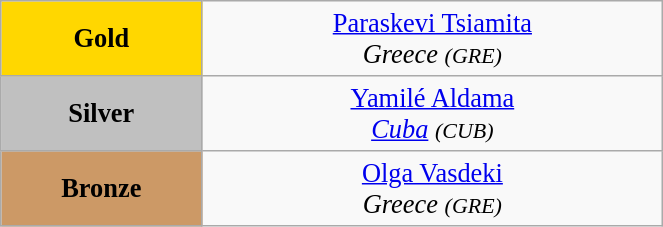<table class="wikitable" style=" text-align:center; font-size:110%;" width="35%">
<tr>
<td bgcolor="gold"><strong>Gold</strong></td>
<td> <a href='#'>Paraskevi Tsiamita</a><br><em>Greece <small>(GRE)</small></em></td>
</tr>
<tr>
<td bgcolor="silver"><strong>Silver</strong></td>
<td> <a href='#'>Yamilé Aldama</a><br><em><a href='#'>Cuba</a> <small>(CUB)</small></em></td>
</tr>
<tr>
<td bgcolor="CC9966"><strong>Bronze</strong></td>
<td> <a href='#'>Olga Vasdeki</a><br><em>Greece <small>(GRE)</small></em></td>
</tr>
</table>
